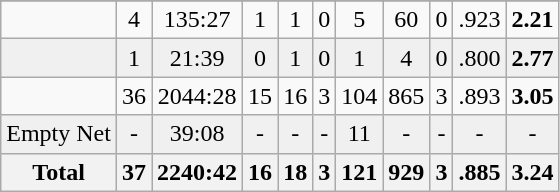<table class="wikitable sortable">
<tr align="center">
</tr>
<tr align="center" bgcolor="">
<td></td>
<td>4</td>
<td>135:27</td>
<td>1</td>
<td>1</td>
<td>0</td>
<td>5</td>
<td>60</td>
<td>0</td>
<td>.923</td>
<td><strong>2.21</strong></td>
</tr>
<tr align="center" bgcolor="f0f0f0">
<td></td>
<td>1</td>
<td>21:39</td>
<td>0</td>
<td>1</td>
<td>0</td>
<td>1</td>
<td>4</td>
<td>0</td>
<td>.800</td>
<td><strong>2.77</strong></td>
</tr>
<tr align="center" bgcolor="">
<td></td>
<td>36</td>
<td>2044:28</td>
<td>15</td>
<td>16</td>
<td>3</td>
<td>104</td>
<td>865</td>
<td>3</td>
<td>.893</td>
<td><strong>3.05</strong></td>
</tr>
<tr align="center" bgcolor="f0f0f0">
<td>Empty Net</td>
<td>-</td>
<td>39:08</td>
<td>-</td>
<td>-</td>
<td>-</td>
<td>11</td>
<td>-</td>
<td>-</td>
<td>-</td>
<td>-</td>
</tr>
<tr>
<th>Total</th>
<th>37</th>
<th>2240:42</th>
<th>16</th>
<th>18</th>
<th>3</th>
<th>121</th>
<th>929</th>
<th>3</th>
<th>.885</th>
<th>3.24</th>
</tr>
</table>
